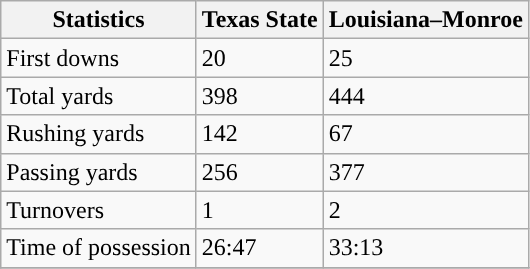<table class="wikitable">
<tr>
<th>Statistics</th>
<th>Texas State</th>
<th>Louisiana–Monroe</th>
</tr>
<tr>
<td>First downs</td>
<td>20</td>
<td>25</td>
</tr>
<tr>
<td>Total yards</td>
<td>398</td>
<td>444</td>
</tr>
<tr>
<td>Rushing yards</td>
<td>142</td>
<td>67</td>
</tr>
<tr>
<td>Passing yards</td>
<td>256</td>
<td>377</td>
</tr>
<tr>
<td>Turnovers</td>
<td>1</td>
<td>2</td>
</tr>
<tr>
<td>Time of possession</td>
<td>26:47</td>
<td>33:13</td>
</tr>
<tr>
</tr>
</table>
